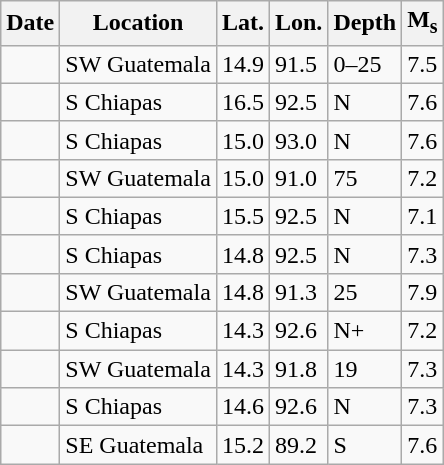<table class="wikitable sortable static-row-numbers">
<tr>
<th>Date</th>
<th>Location</th>
<th>Lat. </th>
<th>Lon. </th>
<th class=unsortable>Depth </th>
<th>M<sub>s</sub></th>
</tr>
<tr>
<td style="text-align: right;"></td>
<td>SW Guatemala</td>
<td>14.9</td>
<td>91.5</td>
<td>0–25</td>
<td>7.5</td>
</tr>
<tr>
<td style="text-align: right;"></td>
<td>S Chiapas</td>
<td>16.5</td>
<td>92.5</td>
<td>N</td>
<td>7.6</td>
</tr>
<tr>
<td style="text-align: right;"></td>
<td>S Chiapas</td>
<td>15.0</td>
<td>93.0</td>
<td>N</td>
<td>7.6</td>
</tr>
<tr>
<td style="text-align: right;"></td>
<td>SW Guatemala</td>
<td>15.0</td>
<td>91.0</td>
<td>75</td>
<td>7.2</td>
</tr>
<tr>
<td style="text-align: right;"></td>
<td>S Chiapas</td>
<td>15.5</td>
<td>92.5</td>
<td>N</td>
<td>7.1</td>
</tr>
<tr>
<td style="text-align: right;"></td>
<td>S Chiapas</td>
<td>14.8</td>
<td>92.5</td>
<td>N</td>
<td>7.3</td>
</tr>
<tr>
<td style="text-align: right;"></td>
<td>SW Guatemala</td>
<td>14.8</td>
<td>91.3</td>
<td>25</td>
<td>7.9</td>
</tr>
<tr>
<td style="text-align: right;"></td>
<td>S Chiapas</td>
<td>14.3</td>
<td>92.6</td>
<td>N+</td>
<td>7.2</td>
</tr>
<tr>
<td style="text-align: right;"></td>
<td>SW Guatemala</td>
<td>14.3</td>
<td>91.8</td>
<td>19</td>
<td>7.3</td>
</tr>
<tr>
<td style="text-align: right;"></td>
<td>S Chiapas</td>
<td>14.6</td>
<td>92.6</td>
<td>N</td>
<td>7.3</td>
</tr>
<tr>
<td style="text-align: right;"></td>
<td>SE Guatemala</td>
<td>15.2</td>
<td>89.2</td>
<td>S</td>
<td>7.6</td>
</tr>
</table>
